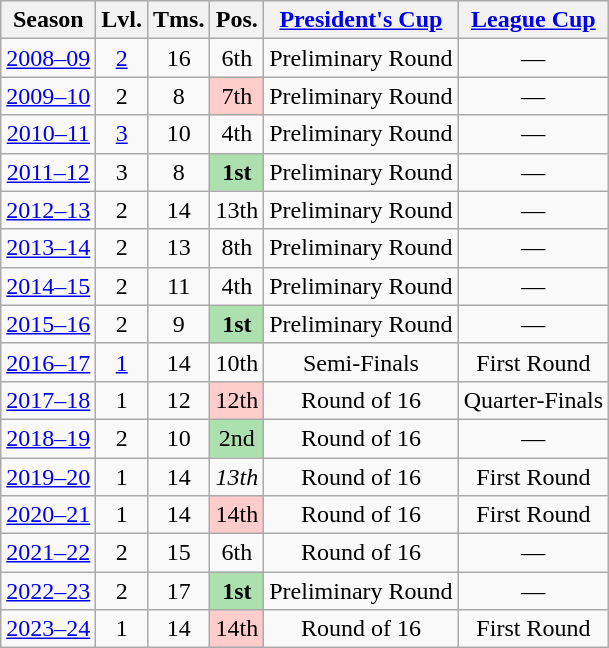<table class="wikitable" style="text-align:center">
<tr bgcolor="#efefef">
<th>Season</th>
<th>Lvl.</th>
<th>Tms.</th>
<th>Pos.</th>
<th><a href='#'>President's Cup</a></th>
<th><a href='#'>League Cup</a></th>
</tr>
<tr>
<td><a href='#'>2008–09</a></td>
<td><a href='#'>2</a></td>
<td>16</td>
<td>6th</td>
<td>Preliminary Round</td>
<td>—</td>
</tr>
<tr>
<td><a href='#'>2009–10</a></td>
<td>2</td>
<td>8</td>
<td bgcolor="#FFCCCC">7th</td>
<td>Preliminary Round</td>
<td>—</td>
</tr>
<tr>
<td><a href='#'>2010–11</a></td>
<td><a href='#'>3</a></td>
<td>10</td>
<td>4th</td>
<td>Preliminary Round</td>
<td>—</td>
</tr>
<tr>
<td><a href='#'>2011–12</a></td>
<td>3</td>
<td>8</td>
<td bgcolor="#ACE1AF"><strong>1st</strong></td>
<td>Preliminary Round</td>
<td>—</td>
</tr>
<tr>
<td><a href='#'>2012–13</a></td>
<td>2</td>
<td>14</td>
<td>13th</td>
<td>Preliminary Round</td>
<td>—</td>
</tr>
<tr>
<td><a href='#'>2013–14</a></td>
<td>2</td>
<td>13</td>
<td>8th</td>
<td>Preliminary Round</td>
<td>—</td>
</tr>
<tr>
<td><a href='#'>2014–15</a></td>
<td>2</td>
<td>11</td>
<td>4th</td>
<td>Preliminary Round</td>
<td>—</td>
</tr>
<tr>
<td><a href='#'>2015–16</a></td>
<td>2</td>
<td>9</td>
<td bgcolor="#ACE1AF"><strong>1st</strong></td>
<td>Preliminary Round</td>
<td>—</td>
</tr>
<tr>
<td><a href='#'>2016–17</a></td>
<td><a href='#'>1</a></td>
<td>14</td>
<td>10th</td>
<td>Semi-Finals</td>
<td>First Round</td>
</tr>
<tr>
<td><a href='#'>2017–18</a></td>
<td>1</td>
<td>12</td>
<td bgcolor="#FFCCCC">12th</td>
<td>Round of 16</td>
<td>Quarter-Finals</td>
</tr>
<tr>
<td><a href='#'>2018–19</a></td>
<td>2</td>
<td>10</td>
<td bgcolor="#ACE1AF">2nd</td>
<td>Round of 16</td>
<td>—</td>
</tr>
<tr>
<td><a href='#'>2019–20</a></td>
<td>1</td>
<td>14</td>
<td><em>13th</em></td>
<td>Round of 16</td>
<td>First Round</td>
</tr>
<tr>
<td><a href='#'>2020–21</a></td>
<td>1</td>
<td>14</td>
<td bgcolor="#FFCCCC">14th</td>
<td>Round of 16</td>
<td>First Round</td>
</tr>
<tr>
<td><a href='#'>2021–22</a></td>
<td>2</td>
<td>15</td>
<td>6th</td>
<td>Round of 16</td>
<td>—</td>
</tr>
<tr>
<td><a href='#'>2022–23</a></td>
<td>2</td>
<td>17</td>
<td bgcolor="#ACE1AF"><strong>1st</strong></td>
<td>Preliminary Round</td>
<td>—</td>
</tr>
<tr>
<td><a href='#'>2023–24</a></td>
<td>1</td>
<td>14</td>
<td bgcolor="#FFCCCC">14th</td>
<td>Round of 16</td>
<td>First Round</td>
</tr>
</table>
